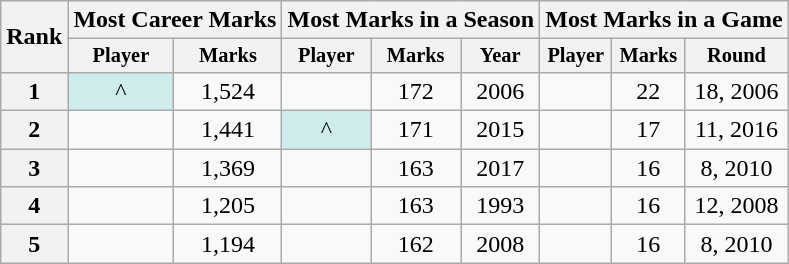<table class="wikitable plainrowheaders"  style="text-align: center">
<tr>
<th rowspan="2">Rank</th>
<th colspan="2">Most Career Marks</th>
<th colspan="3">Most Marks in a Season</th>
<th colspan="3">Most Marks in a Game</th>
</tr>
<tr style="font-size:85%">
<th>Player</th>
<th>Marks</th>
<th>Player</th>
<th>Marks</th>
<th>Year</th>
<th>Player</th>
<th>Marks</th>
<th>Round</th>
</tr>
<tr>
<th>1</th>
<td style="background:#cfecec;">^</td>
<td>1,524</td>
<td></td>
<td>172</td>
<td>2006</td>
<td></td>
<td>22</td>
<td>18, 2006</td>
</tr>
<tr>
<th>2</th>
<td></td>
<td>1,441</td>
<td style="background:#cfecec;">^</td>
<td>171</td>
<td>2015</td>
<td></td>
<td>17</td>
<td>11, 2016</td>
</tr>
<tr>
<th>3</th>
<td></td>
<td>1,369</td>
<td></td>
<td>163</td>
<td>2017</td>
<td></td>
<td>16</td>
<td>8, 2010</td>
</tr>
<tr>
<th>4</th>
<td></td>
<td>1,205</td>
<td></td>
<td>163</td>
<td>1993</td>
<td></td>
<td>16</td>
<td>12, 2008</td>
</tr>
<tr>
<th>5</th>
<td></td>
<td>1,194</td>
<td></td>
<td>162</td>
<td>2008</td>
<td></td>
<td>16</td>
<td>8, 2010</td>
</tr>
</table>
